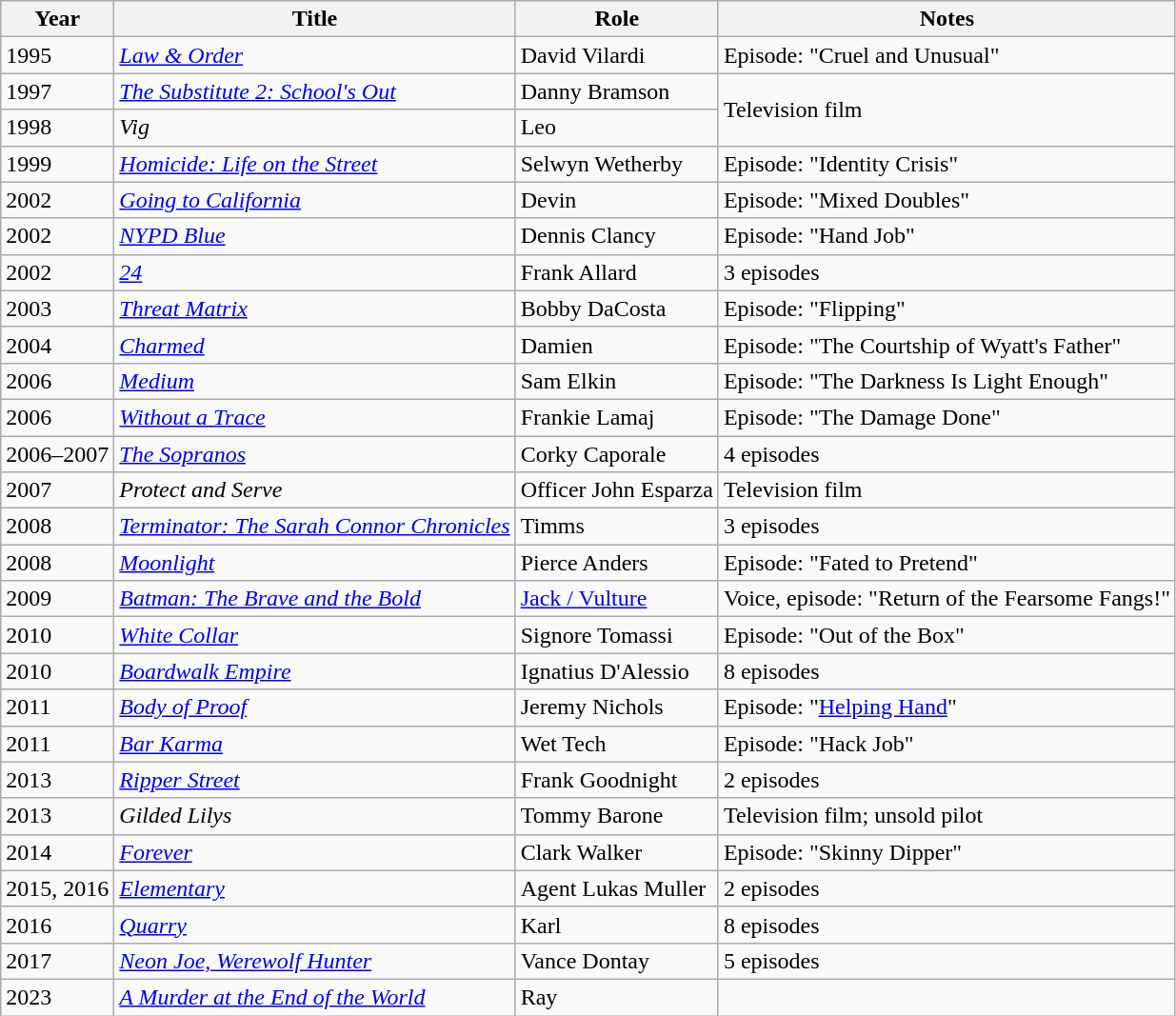<table class="wikitable sortable">
<tr>
<th>Year</th>
<th>Title</th>
<th>Role</th>
<th>Notes</th>
</tr>
<tr>
<td>1995</td>
<td><em><a href='#'>Law & Order</a></em></td>
<td>David Vilardi</td>
<td>Episode: "Cruel and Unusual"</td>
</tr>
<tr>
<td>1997</td>
<td><em><a href='#'>The Substitute 2: School's Out</a></em></td>
<td>Danny Bramson</td>
<td rowspan="2">Television film</td>
</tr>
<tr>
<td>1998</td>
<td><em>Vig</em></td>
<td>Leo</td>
</tr>
<tr>
<td>1999</td>
<td><em><a href='#'>Homicide: Life on the Street</a></em></td>
<td>Selwyn Wetherby</td>
<td>Episode: "Identity Crisis"</td>
</tr>
<tr>
<td>2002</td>
<td><a href='#'><em>Going to California</em></a></td>
<td>Devin</td>
<td>Episode: "Mixed Doubles"</td>
</tr>
<tr>
<td>2002</td>
<td><em><a href='#'>NYPD Blue</a></em></td>
<td>Dennis Clancy</td>
<td>Episode: "Hand Job"</td>
</tr>
<tr>
<td>2002</td>
<td><a href='#'><em>24</em></a></td>
<td>Frank Allard</td>
<td>3 episodes</td>
</tr>
<tr>
<td>2003</td>
<td><em><a href='#'>Threat Matrix</a></em></td>
<td>Bobby DaCosta</td>
<td>Episode: "Flipping"</td>
</tr>
<tr>
<td>2004</td>
<td><em><a href='#'>Charmed</a></em></td>
<td>Damien</td>
<td>Episode: "The Courtship of Wyatt's Father"</td>
</tr>
<tr>
<td>2006</td>
<td><a href='#'><em>Medium</em></a></td>
<td>Sam Elkin</td>
<td>Episode: "The Darkness Is Light Enough"</td>
</tr>
<tr>
<td>2006</td>
<td><em><a href='#'>Without a Trace</a></em></td>
<td>Frankie Lamaj</td>
<td>Episode: "The Damage Done"</td>
</tr>
<tr>
<td>2006–2007</td>
<td><em><a href='#'>The Sopranos</a></em></td>
<td>Corky Caporale</td>
<td>4 episodes</td>
</tr>
<tr>
<td>2007</td>
<td><em>Protect and Serve</em></td>
<td>Officer John Esparza</td>
<td>Television film</td>
</tr>
<tr>
<td>2008</td>
<td><em><a href='#'>Terminator: The Sarah Connor Chronicles</a></em></td>
<td>Timms</td>
<td>3 episodes</td>
</tr>
<tr>
<td>2008</td>
<td><a href='#'><em>Moonlight</em></a></td>
<td>Pierce Anders</td>
<td>Episode: "Fated to Pretend"</td>
</tr>
<tr>
<td>2009</td>
<td><em><a href='#'>Batman: The Brave and the Bold</a></em></td>
<td><a href='#'>Jack / Vulture</a></td>
<td>Voice, episode: "Return of the Fearsome Fangs!"</td>
</tr>
<tr>
<td>2010</td>
<td><a href='#'><em>White Collar</em></a></td>
<td>Signore Tomassi</td>
<td>Episode: "Out of the Box"</td>
</tr>
<tr>
<td>2010</td>
<td><em><a href='#'>Boardwalk Empire</a></em></td>
<td>Ignatius D'Alessio</td>
<td>8 episodes</td>
</tr>
<tr>
<td>2011</td>
<td><em><a href='#'>Body of Proof</a></em></td>
<td>Jeremy Nichols</td>
<td>Episode: "<a href='#'>Helping Hand</a>"</td>
</tr>
<tr>
<td>2011</td>
<td><em><a href='#'>Bar Karma</a></em></td>
<td>Wet Tech</td>
<td>Episode: "Hack Job"</td>
</tr>
<tr>
<td>2013</td>
<td><em><a href='#'>Ripper Street</a></em></td>
<td>Frank Goodnight</td>
<td>2 episodes</td>
</tr>
<tr>
<td>2013</td>
<td><em>Gilded Lilys</em></td>
<td>Tommy Barone</td>
<td>Television film; unsold pilot</td>
</tr>
<tr>
<td>2014</td>
<td><a href='#'><em>Forever</em></a></td>
<td>Clark Walker</td>
<td>Episode: "Skinny Dipper"</td>
</tr>
<tr>
<td>2015, 2016</td>
<td><a href='#'><em>Elementary</em></a></td>
<td>Agent Lukas Muller</td>
<td>2 episodes</td>
</tr>
<tr>
<td>2016</td>
<td><a href='#'><em>Quarry</em></a></td>
<td>Karl</td>
<td>8 episodes</td>
</tr>
<tr>
<td>2017</td>
<td><em><a href='#'>Neon Joe, Werewolf Hunter</a></em></td>
<td>Vance Dontay</td>
<td>5 episodes</td>
</tr>
<tr>
<td>2023</td>
<td><em><a href='#'>A Murder at the End of the World</a></em></td>
<td>Ray</td>
<td></td>
</tr>
</table>
